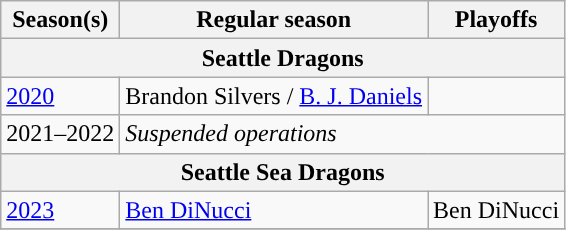<table class="wikitable">
<tr>
<th>Season(s)</th>
<th>Regular season</th>
<th>Playoffs</th>
</tr>
<tr>
<th colspan="3">Seattle Dragons</th>
</tr>
<tr>
<td><a href='#'>2020</a></td>
<td>Brandon Silvers  / <a href='#'>B. J. Daniels</a> </td>
<td></td>
</tr>
<tr>
<td>2021–2022</td>
<td colspan="2"><em>Suspended operations</em></td>
</tr>
<tr>
<th colspan="3">Seattle Sea Dragons</th>
</tr>
<tr>
<td><a href='#'>2023</a></td>
<td><a href='#'>Ben DiNucci</a> </td>
<td>Ben DiNucci </td>
</tr>
<tr>
</tr>
</table>
